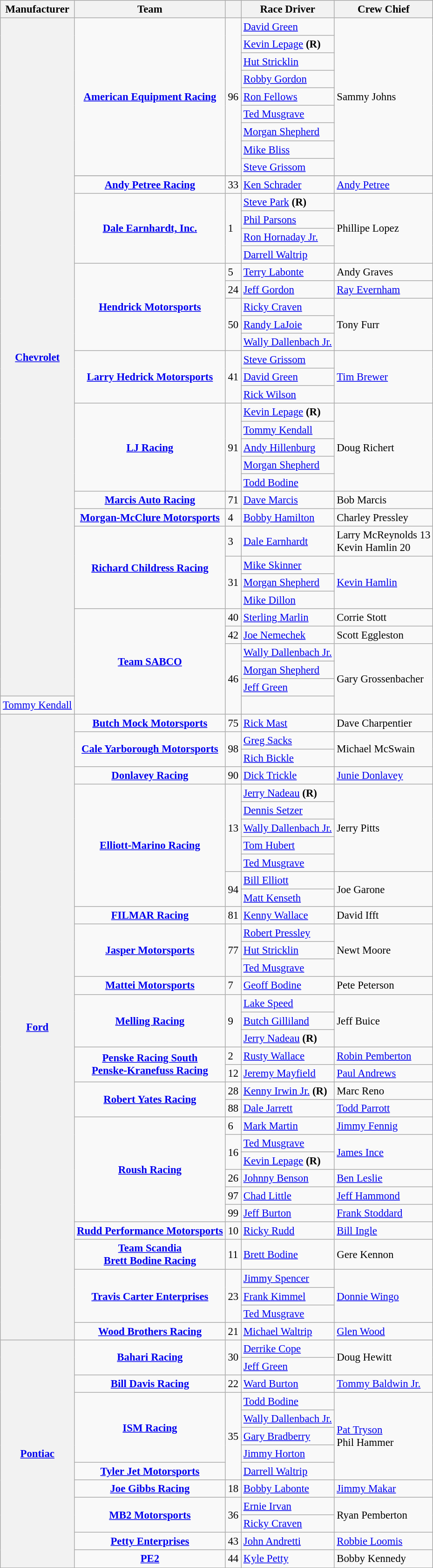<table class="wikitable sortable" style="font-size: 95%;">
<tr>
<th>Manufacturer</th>
<th>Team</th>
<th></th>
<th>Race Driver</th>
<th>Crew Chief</th>
</tr>
<tr>
<th rowspan="39"><a href='#'>Chevrolet</a></th>
<td rowspan="9" style="text-align:center;"><strong><a href='#'>American Equipment Racing</a></strong></td>
<td rowspan="9">96</td>
<td><a href='#'>David Green</a> <small></small></td>
<td rowspan="9">Sammy Johns</td>
</tr>
<tr>
<td><a href='#'>Kevin Lepage</a> <strong>(R)</strong> <small></small></td>
</tr>
<tr>
<td><a href='#'>Hut Stricklin</a> <small></small></td>
</tr>
<tr>
<td><a href='#'>Robby Gordon</a> <small></small></td>
</tr>
<tr>
<td><a href='#'>Ron Fellows</a> <small></small></td>
</tr>
<tr>
<td><a href='#'>Ted Musgrave</a> <small></small></td>
</tr>
<tr>
<td><a href='#'>Morgan Shepherd</a> <small></small></td>
</tr>
<tr>
<td><a href='#'>Mike Bliss</a> <small></small></td>
</tr>
<tr>
<td><a href='#'>Steve Grissom</a> <small></small></td>
</tr>
<tr>
</tr>
<tr>
<td style="text-align:center;"><strong><a href='#'>Andy Petree Racing</a></strong></td>
<td>33</td>
<td><a href='#'>Ken Schrader</a></td>
<td><a href='#'>Andy Petree</a></td>
</tr>
<tr>
<td rowspan="4" style="text-align:center;"><strong><a href='#'>Dale Earnhardt, Inc.</a></strong></td>
<td rowspan="4">1</td>
<td><a href='#'>Steve Park</a> <strong>(R)</strong> <small></small></td>
<td rowspan="4">Phillipe Lopez</td>
</tr>
<tr>
<td><a href='#'>Phil Parsons</a> <small></small></td>
</tr>
<tr>
<td><a href='#'>Ron Hornaday Jr.</a> <small></small></td>
</tr>
<tr>
<td><a href='#'>Darrell Waltrip</a> <small></small></td>
</tr>
<tr>
<td rowspan="5" style="text-align:center;"><strong><a href='#'>Hendrick Motorsports</a></strong></td>
<td>5</td>
<td><a href='#'>Terry Labonte</a></td>
<td>Andy Graves</td>
</tr>
<tr>
<td>24</td>
<td><a href='#'>Jeff Gordon</a></td>
<td><a href='#'>Ray Evernham</a></td>
</tr>
<tr>
<td rowspan="3">50</td>
<td><a href='#'>Ricky Craven</a> <small></small></td>
<td rowspan="3">Tony Furr</td>
</tr>
<tr>
<td><a href='#'>Randy LaJoie</a> <small></small></td>
</tr>
<tr>
<td><a href='#'>Wally Dallenbach Jr.</a> <small></small></td>
</tr>
<tr>
<td rowspan="3" style="text-align:center;"><strong><a href='#'>Larry Hedrick Motorsports</a></strong></td>
<td rowspan="3">41</td>
<td><a href='#'>Steve Grissom</a> <small></small></td>
<td rowspan="3"><a href='#'>Tim Brewer</a></td>
</tr>
<tr>
<td><a href='#'>David Green</a> <small></small></td>
</tr>
<tr>
<td><a href='#'>Rick Wilson</a> <small></small></td>
</tr>
<tr>
<td rowspan="5" style="text-align:center;"><strong><a href='#'>LJ Racing</a></strong></td>
<td rowspan="5">91</td>
<td><a href='#'>Kevin Lepage</a> <strong>(R)</strong> <small></small></td>
<td rowspan="5">Doug Richert</td>
</tr>
<tr>
<td><a href='#'>Tommy Kendall</a> <small></small></td>
</tr>
<tr>
<td><a href='#'>Andy Hillenburg</a> <small></small></td>
</tr>
<tr>
<td><a href='#'>Morgan Shepherd</a> <small></small></td>
</tr>
<tr>
<td><a href='#'>Todd Bodine</a> <small></small></td>
</tr>
<tr>
<td style="text-align:center;"><strong><a href='#'>Marcis Auto Racing</a></strong></td>
<td>71</td>
<td><a href='#'>Dave Marcis</a></td>
<td>Bob Marcis</td>
</tr>
<tr>
<td style="text-align:center;"><strong><a href='#'>Morgan-McClure Motorsports</a></strong></td>
<td>4</td>
<td><a href='#'>Bobby Hamilton</a></td>
<td>Charley Pressley</td>
</tr>
<tr>
<td rowspan="4" style="text-align:center;"><strong><a href='#'>Richard Childress Racing</a></strong></td>
<td>3</td>
<td><a href='#'>Dale Earnhardt</a></td>
<td>Larry McReynolds 13<br>Kevin Hamlin 20</td>
</tr>
<tr>
<td rowspan="3">31</td>
<td><a href='#'>Mike Skinner</a> <small></small></td>
<td rowspan="3"><a href='#'>Kevin Hamlin</a></td>
</tr>
<tr>
<td><a href='#'>Morgan Shepherd</a> <small></small></td>
</tr>
<tr>
<td><a href='#'>Mike Dillon</a> <small></small></td>
</tr>
<tr>
<td rowspan="6" style="text-align:center;"><strong><a href='#'>Team SABCO</a></strong></td>
<td>40</td>
<td><a href='#'>Sterling Marlin</a></td>
<td>Corrie Stott</td>
</tr>
<tr>
<td>42</td>
<td><a href='#'>Joe Nemechek</a></td>
<td>Scott Eggleston</td>
</tr>
<tr>
<td rowspan="4">46</td>
<td><a href='#'>Wally Dallenbach Jr.</a> <small></small></td>
<td rowspan="4">Gary Grossenbacher</td>
</tr>
<tr>
<td><a href='#'>Morgan Shepherd</a> <small></small></td>
</tr>
<tr>
<td><a href='#'>Jeff Green</a> <small></small></td>
</tr>
<tr>
<td><a href='#'>Tommy Kendall</a> <small></small></td>
</tr>
<tr>
<th rowspan="35"><a href='#'>Ford</a></th>
<td style="text-align:center;"><strong><a href='#'>Butch Mock Motorsports</a></strong></td>
<td>75</td>
<td><a href='#'>Rick Mast</a></td>
<td>Dave Charpentier</td>
</tr>
<tr>
<td rowspan="2" style="text-align:center;"><strong><a href='#'>Cale Yarborough Motorsports</a></strong></td>
<td rowspan="2">98</td>
<td><a href='#'>Greg Sacks</a> <small></small></td>
<td rowspan="2">Michael McSwain</td>
</tr>
<tr>
<td><a href='#'>Rich Bickle</a> <small></small></td>
</tr>
<tr>
<td style="text-align:center;"><strong><a href='#'>Donlavey Racing</a></strong></td>
<td>90</td>
<td><a href='#'>Dick Trickle</a></td>
<td><a href='#'>Junie Donlavey</a></td>
</tr>
<tr>
<td rowspan="7" style="text-align:center;"><strong><a href='#'>Elliott-Marino Racing</a></strong></td>
<td rowspan="5">13</td>
<td><a href='#'>Jerry Nadeau</a> <strong>(R)</strong> <small></small></td>
<td rowspan="5">Jerry Pitts</td>
</tr>
<tr>
<td><a href='#'>Dennis Setzer</a> <small></small></td>
</tr>
<tr>
<td><a href='#'>Wally Dallenbach Jr.</a> <small></small></td>
</tr>
<tr>
<td><a href='#'>Tom Hubert</a> <small></small></td>
</tr>
<tr>
<td><a href='#'>Ted Musgrave</a> <small></small></td>
</tr>
<tr>
<td rowspan="2">94</td>
<td><a href='#'>Bill Elliott</a> <small></small></td>
<td rowspan="2">Joe Garone</td>
</tr>
<tr>
<td><a href='#'>Matt Kenseth</a> <small></small></td>
</tr>
<tr>
<td style="text-align:center;"><strong><a href='#'>FILMAR Racing</a></strong></td>
<td>81</td>
<td><a href='#'>Kenny Wallace</a></td>
<td>David Ifft</td>
</tr>
<tr>
<td rowspan="3" style="text-align:center;"><strong><a href='#'>Jasper Motorsports</a></strong></td>
<td rowspan="3">77</td>
<td><a href='#'>Robert Pressley</a> <small></small></td>
<td rowspan="3">Newt Moore</td>
</tr>
<tr>
<td><a href='#'>Hut Stricklin</a> <small></small></td>
</tr>
<tr>
<td><a href='#'>Ted Musgrave</a> <small></small></td>
</tr>
<tr>
<td style="text-align:center;"><strong><a href='#'>Mattei Motorsports</a></strong></td>
<td>7</td>
<td><a href='#'>Geoff Bodine</a></td>
<td>Pete Peterson</td>
</tr>
<tr>
<td rowspan="3" style="text-align:center;"><strong><a href='#'>Melling Racing</a></strong></td>
<td rowspan="3">9</td>
<td><a href='#'>Lake Speed</a> <small></small></td>
<td rowspan="3">Jeff Buice</td>
</tr>
<tr>
<td><a href='#'>Butch Gilliland</a> <small></small></td>
</tr>
<tr>
<td><a href='#'>Jerry Nadeau</a> <strong>(R)</strong> <small></small></td>
</tr>
<tr>
<td rowspan="2" style="text-align:center;"><strong><a href='#'>Penske Racing South</a><br><a href='#'>Penske-Kranefuss Racing</a></strong></td>
<td>2</td>
<td><a href='#'>Rusty Wallace</a></td>
<td><a href='#'>Robin Pemberton</a></td>
</tr>
<tr>
<td>12</td>
<td><a href='#'>Jeremy Mayfield</a></td>
<td><a href='#'>Paul Andrews</a></td>
</tr>
<tr>
<td rowspan="2" style="text-align:center;"><strong><a href='#'>Robert Yates Racing</a></strong></td>
<td>28</td>
<td><a href='#'>Kenny Irwin Jr.</a> <strong>(R)</strong></td>
<td>Marc Reno</td>
</tr>
<tr>
<td>88</td>
<td><a href='#'>Dale Jarrett</a></td>
<td><a href='#'>Todd Parrott</a></td>
</tr>
<tr>
<td rowspan="6" style="text-align:center;"><strong><a href='#'>Roush Racing</a></strong></td>
<td>6</td>
<td><a href='#'>Mark Martin</a></td>
<td><a href='#'>Jimmy Fennig</a></td>
</tr>
<tr>
<td rowspan="2">16</td>
<td><a href='#'>Ted Musgrave</a> <small></small></td>
<td rowspan="2"><a href='#'>James Ince</a></td>
</tr>
<tr>
<td><a href='#'>Kevin Lepage</a> <strong>(R)</strong> <small></small></td>
</tr>
<tr>
<td>26</td>
<td><a href='#'>Johnny Benson</a></td>
<td><a href='#'>Ben Leslie</a></td>
</tr>
<tr>
<td>97</td>
<td><a href='#'>Chad Little</a></td>
<td><a href='#'>Jeff Hammond</a></td>
</tr>
<tr>
<td>99</td>
<td><a href='#'>Jeff Burton</a></td>
<td><a href='#'>Frank Stoddard</a></td>
</tr>
<tr>
<td style="text-align:center;"><strong><a href='#'>Rudd Performance Motorsports</a></strong></td>
<td>10</td>
<td><a href='#'>Ricky Rudd</a></td>
<td><a href='#'>Bill Ingle</a></td>
</tr>
<tr>
<td style="text-align:center;"><strong><a href='#'>Team Scandia</a></strong><br><strong><a href='#'>Brett Bodine Racing</a></strong></td>
<td>11</td>
<td><a href='#'>Brett Bodine</a></td>
<td>Gere Kennon</td>
</tr>
<tr>
<td rowspan="3" style="text-align:center;"><strong><a href='#'>Travis Carter Enterprises</a></strong></td>
<td rowspan="3">23</td>
<td><a href='#'>Jimmy Spencer</a> <small></small></td>
<td rowspan="3"><a href='#'>Donnie Wingo</a></td>
</tr>
<tr>
<td><a href='#'>Frank Kimmel</a> <small></small></td>
</tr>
<tr>
<td><a href='#'>Ted Musgrave</a> <small></small></td>
</tr>
<tr>
<td style="text-align:center;"><strong><a href='#'>Wood Brothers Racing</a></strong></td>
<td>21</td>
<td><a href='#'>Michael Waltrip</a></td>
<td><a href='#'>Glen Wood</a></td>
</tr>
<tr>
<th rowspan="13"><a href='#'>Pontiac</a></th>
<td rowspan="2" style="text-align:center;"><strong><a href='#'>Bahari Racing</a></strong></td>
<td rowspan="2">30</td>
<td><a href='#'>Derrike Cope</a> <small></small></td>
<td rowspan="2">Doug Hewitt</td>
</tr>
<tr>
<td><a href='#'>Jeff Green</a> <small></small></td>
</tr>
<tr>
<td style="text-align:center;"><strong><a href='#'>Bill Davis Racing</a></strong></td>
<td>22</td>
<td><a href='#'>Ward Burton</a></td>
<td><a href='#'>Tommy Baldwin Jr.</a></td>
</tr>
<tr>
<td rowspan="4" style="text-align:center;"><strong><a href='#'>ISM Racing</a></strong></td>
<td rowspan="5">35</td>
<td><a href='#'>Todd Bodine</a> <small></small></td>
<td rowspan="5"><a href='#'>Pat Tryson</a> <small></small><br>Phil Hammer <small></small></td>
</tr>
<tr>
<td><a href='#'>Wally Dallenbach Jr.</a> <small></small></td>
</tr>
<tr>
<td><a href='#'>Gary Bradberry</a> <small></small></td>
</tr>
<tr>
<td><a href='#'>Jimmy Horton</a> <small></small></td>
</tr>
<tr>
<td style="text-align:center;"><strong><a href='#'>Tyler Jet Motorsports</a></strong> <small></small></td>
<td><a href='#'>Darrell Waltrip</a> <small></small></td>
</tr>
<tr>
<td style="text-align:center;"><strong><a href='#'>Joe Gibbs Racing</a></strong></td>
<td>18</td>
<td><a href='#'>Bobby Labonte</a></td>
<td><a href='#'>Jimmy Makar</a></td>
</tr>
<tr>
<td rowspan="2" style="text-align:center;"><strong><a href='#'>MB2 Motorsports</a></strong></td>
<td rowspan="2">36</td>
<td><a href='#'>Ernie Irvan</a> <small></small></td>
<td rowspan="2">Ryan Pemberton</td>
</tr>
<tr>
<td><a href='#'>Ricky Craven</a> <small></small></td>
</tr>
<tr>
<td style="text-align:center;"><strong><a href='#'>Petty Enterprises</a></strong></td>
<td>43</td>
<td><a href='#'>John Andretti</a></td>
<td><a href='#'>Robbie Loomis</a></td>
</tr>
<tr>
<td style="text-align:center;"><strong><a href='#'>PE2</a></strong></td>
<td>44</td>
<td><a href='#'>Kyle Petty</a></td>
<td>Bobby Kennedy</td>
</tr>
</table>
